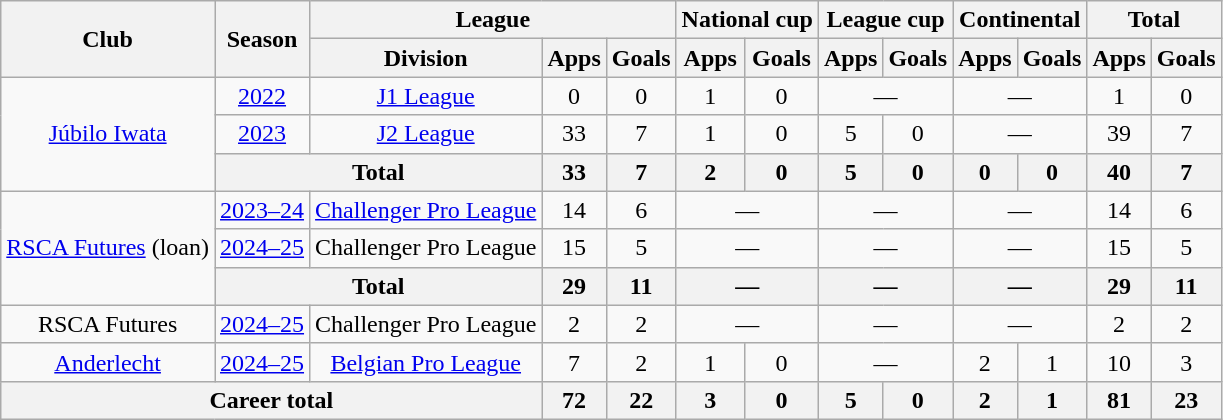<table class=wikitable style=text-align:center>
<tr>
<th rowspan=2>Club</th>
<th rowspan=2>Season</th>
<th colspan=3>League</th>
<th colspan=2>National cup</th>
<th colspan=2>League cup</th>
<th colspan=2>Continental</th>
<th colspan=2>Total</th>
</tr>
<tr>
<th>Division</th>
<th>Apps</th>
<th>Goals</th>
<th>Apps</th>
<th>Goals</th>
<th>Apps</th>
<th>Goals</th>
<th>Apps</th>
<th>Goals</th>
<th>Apps</th>
<th>Goals</th>
</tr>
<tr>
<td rowspan=3><a href='#'>Júbilo Iwata</a></td>
<td><a href='#'>2022</a></td>
<td><a href='#'>J1 League</a></td>
<td>0</td>
<td>0</td>
<td>1</td>
<td>0</td>
<td colspan="2">—</td>
<td colspan="2">—</td>
<td>1</td>
<td>0</td>
</tr>
<tr>
<td><a href='#'>2023</a></td>
<td><a href='#'>J2 League</a></td>
<td>33</td>
<td>7</td>
<td>1</td>
<td>0</td>
<td>5</td>
<td>0</td>
<td colspan="2">—</td>
<td>39</td>
<td>7</td>
</tr>
<tr>
<th colspan=2>Total</th>
<th>33</th>
<th>7</th>
<th>2</th>
<th>0</th>
<th>5</th>
<th>0</th>
<th>0</th>
<th>0</th>
<th>40</th>
<th>7</th>
</tr>
<tr>
<td rowspan="3"><a href='#'>RSCA Futures</a> (loan)</td>
<td><a href='#'>2023–24</a></td>
<td><a href='#'>Challenger Pro League</a></td>
<td>14</td>
<td>6</td>
<td colspan="2">—</td>
<td colspan="2">—</td>
<td colspan="2">—</td>
<td>14</td>
<td>6</td>
</tr>
<tr>
<td><a href='#'>2024–25</a></td>
<td>Challenger Pro League</td>
<td>15</td>
<td>5</td>
<td colspan="2">—</td>
<td colspan="2">—</td>
<td colspan="2">—</td>
<td>15</td>
<td>5</td>
</tr>
<tr>
<th colspan=2>Total</th>
<th>29</th>
<th>11</th>
<th colspan="2">—</th>
<th colspan="2">—</th>
<th colspan="2">—</th>
<th>29</th>
<th>11</th>
</tr>
<tr>
<td>RSCA Futures</td>
<td><a href='#'>2024–25</a></td>
<td>Challenger Pro League</td>
<td>2</td>
<td>2</td>
<td colspan="2">—</td>
<td colspan="2">—</td>
<td colspan="2">—</td>
<td>2</td>
<td>2</td>
</tr>
<tr>
<td><a href='#'>Anderlecht</a></td>
<td><a href='#'>2024–25</a></td>
<td><a href='#'>Belgian Pro League</a></td>
<td>7</td>
<td>2</td>
<td>1</td>
<td>0</td>
<td colspan="2">—</td>
<td>2</td>
<td>1</td>
<td>10</td>
<td>3</td>
</tr>
<tr>
<th colspan=3>Career total</th>
<th>72</th>
<th>22</th>
<th>3</th>
<th>0</th>
<th>5</th>
<th>0</th>
<th>2</th>
<th>1</th>
<th>81</th>
<th>23</th>
</tr>
</table>
